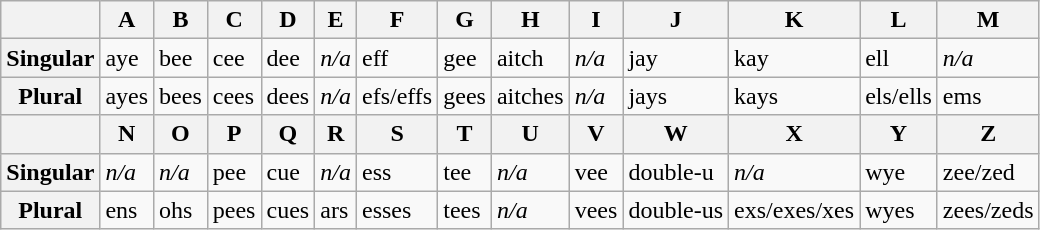<table class="wikitable">
<tr>
<th></th>
<th>A</th>
<th>B</th>
<th>C</th>
<th>D</th>
<th>E</th>
<th>F</th>
<th>G</th>
<th>H</th>
<th>I</th>
<th>J</th>
<th>K</th>
<th>L</th>
<th>M</th>
</tr>
<tr>
<th>Singular</th>
<td>aye</td>
<td>bee</td>
<td>cee</td>
<td>dee</td>
<td><em>n/a</em></td>
<td>eff</td>
<td>gee</td>
<td>aitch</td>
<td><em>n/a</em></td>
<td>jay</td>
<td>kay</td>
<td>ell</td>
<td><em>n/a</em></td>
</tr>
<tr>
<th>Plural</th>
<td>ayes</td>
<td>bees</td>
<td>cees</td>
<td>dees</td>
<td><em>n/a</em></td>
<td>efs/effs</td>
<td>gees</td>
<td>aitches</td>
<td><em>n/a</em></td>
<td>jays</td>
<td>kays</td>
<td>els/ells</td>
<td>ems</td>
</tr>
<tr>
<th></th>
<th>N</th>
<th>O</th>
<th>P</th>
<th>Q</th>
<th>R</th>
<th>S</th>
<th>T</th>
<th>U</th>
<th>V</th>
<th>W</th>
<th>X</th>
<th>Y</th>
<th>Z</th>
</tr>
<tr>
<th>Singular</th>
<td><em>n/a</em></td>
<td><em>n/a</em></td>
<td>pee</td>
<td>cue</td>
<td><em>n/a</em></td>
<td>ess</td>
<td>tee</td>
<td><em>n/a</em></td>
<td>vee</td>
<td>double-u</td>
<td><em>n/a</em></td>
<td>wye</td>
<td>zee/zed</td>
</tr>
<tr>
<th>Plural</th>
<td>ens</td>
<td>ohs</td>
<td>pees</td>
<td>cues</td>
<td>ars</td>
<td>esses</td>
<td>tees</td>
<td><em>n/a</em></td>
<td>vees</td>
<td>double-us</td>
<td>exs/exes/xes</td>
<td>wyes</td>
<td>zees/zeds</td>
</tr>
</table>
